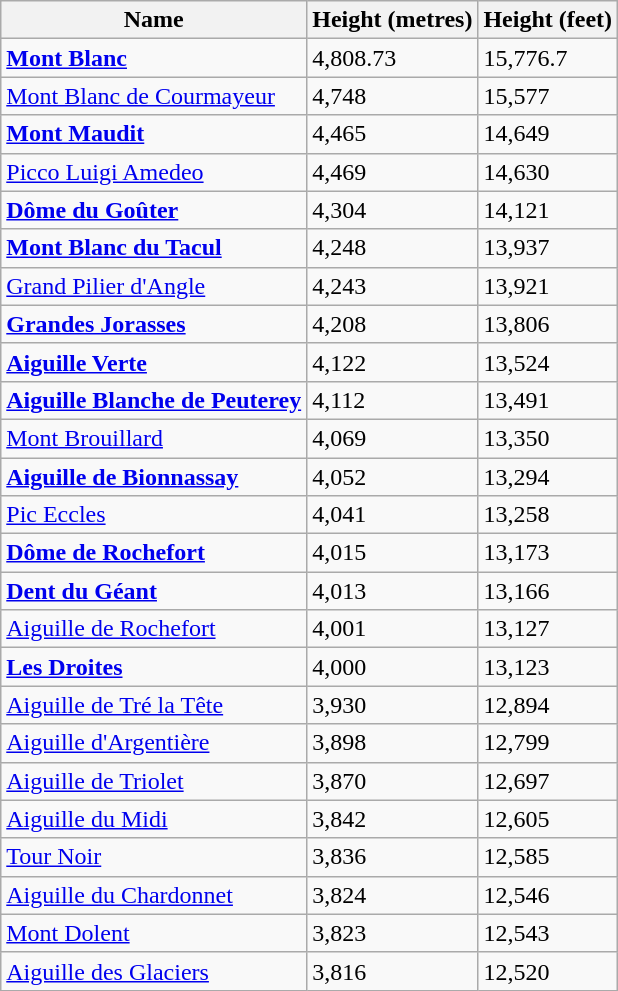<table class="wikitable">
<tr>
<th align=left>Name</th>
<th align=left>Height (metres)</th>
<th align left>Height (feet)</th>
</tr>
<tr>
<td><strong><a href='#'>Mont Blanc</a></strong></td>
<td>4,808.73</td>
<td>15,776.7</td>
</tr>
<tr>
<td><a href='#'>Mont Blanc de Courmayeur</a></td>
<td>4,748</td>
<td>15,577</td>
</tr>
<tr>
<td><strong><a href='#'>Mont Maudit</a></strong></td>
<td>4,465</td>
<td>14,649</td>
</tr>
<tr>
<td><a href='#'>Picco Luigi Amedeo</a></td>
<td>4,469</td>
<td>14,630</td>
</tr>
<tr>
<td><strong><a href='#'>Dôme du Goûter</a></strong></td>
<td>4,304</td>
<td>14,121</td>
</tr>
<tr>
<td><strong><a href='#'>Mont Blanc du Tacul</a></strong></td>
<td>4,248</td>
<td>13,937</td>
</tr>
<tr>
<td><a href='#'>Grand Pilier d'Angle</a></td>
<td>4,243</td>
<td>13,921</td>
</tr>
<tr>
<td><strong><a href='#'>Grandes Jorasses</a></strong></td>
<td>4,208</td>
<td>13,806</td>
</tr>
<tr>
<td><strong><a href='#'>Aiguille Verte</a></strong></td>
<td>4,122</td>
<td>13,524</td>
</tr>
<tr>
<td><strong><a href='#'>Aiguille Blanche de Peuterey</a></strong></td>
<td>4,112</td>
<td>13,491</td>
</tr>
<tr>
<td><a href='#'>Mont Brouillard</a></td>
<td>4,069</td>
<td>13,350</td>
</tr>
<tr>
<td><strong><a href='#'>Aiguille de Bionnassay</a></strong></td>
<td>4,052</td>
<td>13,294</td>
</tr>
<tr>
<td><a href='#'>Pic Eccles</a></td>
<td>4,041</td>
<td>13,258</td>
</tr>
<tr>
<td><strong><a href='#'>Dôme de Rochefort</a></strong></td>
<td>4,015</td>
<td>13,173</td>
</tr>
<tr>
<td><strong><a href='#'>Dent du Géant</a></strong></td>
<td>4,013</td>
<td>13,166</td>
</tr>
<tr>
<td><a href='#'>Aiguille de Rochefort</a></td>
<td>4,001</td>
<td>13,127</td>
</tr>
<tr>
<td><strong><a href='#'>Les Droites</a></strong></td>
<td>4,000</td>
<td>13,123</td>
</tr>
<tr>
<td><a href='#'>Aiguille de Tré la Tête</a></td>
<td>3,930</td>
<td>12,894</td>
</tr>
<tr>
<td><a href='#'>Aiguille d'Argentière</a></td>
<td>3,898</td>
<td>12,799</td>
</tr>
<tr>
<td><a href='#'>Aiguille de Triolet</a></td>
<td>3,870</td>
<td>12,697</td>
</tr>
<tr>
<td><a href='#'>Aiguille du Midi</a></td>
<td>3,842</td>
<td>12,605</td>
</tr>
<tr>
<td><a href='#'>Tour Noir</a></td>
<td>3,836</td>
<td>12,585</td>
</tr>
<tr>
<td><a href='#'>Aiguille du Chardonnet</a></td>
<td>3,824</td>
<td>12,546</td>
</tr>
<tr>
<td><a href='#'>Mont Dolent</a></td>
<td>3,823</td>
<td>12,543</td>
</tr>
<tr>
<td><a href='#'>Aiguille des Glaciers</a></td>
<td>3,816</td>
<td>12,520</td>
</tr>
</table>
